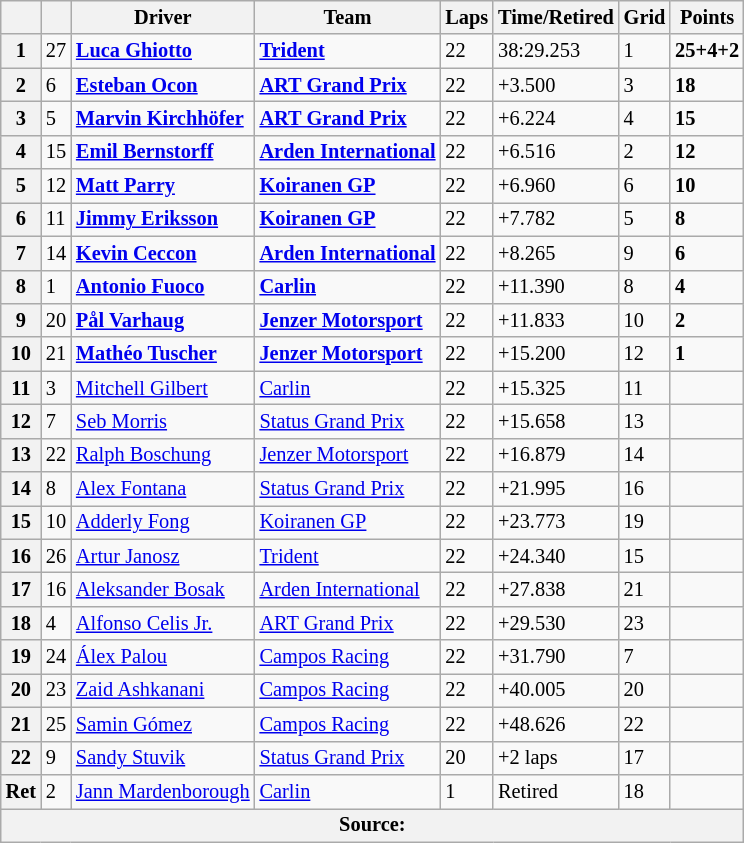<table class="wikitable" style="font-size:85%">
<tr>
<th></th>
<th></th>
<th>Driver</th>
<th>Team</th>
<th>Laps</th>
<th>Time/Retired</th>
<th>Grid</th>
<th>Points</th>
</tr>
<tr>
<th>1</th>
<td>27</td>
<td> <strong><a href='#'>Luca Ghiotto</a></strong></td>
<td><strong><a href='#'>Trident</a></strong></td>
<td>22</td>
<td>38:29.253</td>
<td>1</td>
<td><strong>25+4+2</strong></td>
</tr>
<tr>
<th>2</th>
<td>6</td>
<td> <strong><a href='#'>Esteban Ocon</a></strong></td>
<td><strong><a href='#'>ART Grand Prix</a></strong></td>
<td>22</td>
<td>+3.500</td>
<td>3</td>
<td><strong>18</strong></td>
</tr>
<tr>
<th>3</th>
<td>5</td>
<td> <strong><a href='#'>Marvin Kirchhöfer</a></strong></td>
<td><strong><a href='#'>ART Grand Prix</a></strong></td>
<td>22</td>
<td>+6.224</td>
<td>4</td>
<td><strong>15</strong></td>
</tr>
<tr>
<th>4</th>
<td>15</td>
<td> <strong><a href='#'>Emil Bernstorff</a></strong></td>
<td><strong><a href='#'>Arden International</a></strong></td>
<td>22</td>
<td>+6.516</td>
<td>2</td>
<td><strong>12</strong></td>
</tr>
<tr>
<th>5</th>
<td>12</td>
<td> <strong><a href='#'>Matt Parry</a></strong></td>
<td><strong><a href='#'>Koiranen GP</a></strong></td>
<td>22</td>
<td>+6.960</td>
<td>6</td>
<td><strong>10</strong></td>
</tr>
<tr>
<th>6</th>
<td>11</td>
<td> <strong><a href='#'>Jimmy Eriksson</a></strong></td>
<td><strong><a href='#'>Koiranen GP</a></strong></td>
<td>22</td>
<td>+7.782</td>
<td>5</td>
<td><strong>8</strong></td>
</tr>
<tr>
<th>7</th>
<td>14</td>
<td> <strong><a href='#'>Kevin Ceccon</a></strong></td>
<td><strong><a href='#'>Arden International</a></strong></td>
<td>22</td>
<td>+8.265</td>
<td>9</td>
<td><strong>6</strong></td>
</tr>
<tr>
<th>8</th>
<td>1</td>
<td> <strong><a href='#'>Antonio Fuoco</a></strong></td>
<td><strong><a href='#'>Carlin</a></strong></td>
<td>22</td>
<td>+11.390</td>
<td>8</td>
<td><strong>4</strong></td>
</tr>
<tr>
<th>9</th>
<td>20</td>
<td> <strong><a href='#'>Pål Varhaug</a></strong></td>
<td><strong><a href='#'>Jenzer Motorsport</a></strong></td>
<td>22</td>
<td>+11.833</td>
<td>10</td>
<td><strong>2</strong></td>
</tr>
<tr>
<th>10</th>
<td>21</td>
<td> <strong><a href='#'>Mathéo Tuscher</a></strong></td>
<td><strong><a href='#'>Jenzer Motorsport</a></strong></td>
<td>22</td>
<td>+15.200</td>
<td>12</td>
<td><strong>1</strong></td>
</tr>
<tr>
<th>11</th>
<td>3</td>
<td> <a href='#'>Mitchell Gilbert</a></td>
<td><a href='#'>Carlin</a></td>
<td>22</td>
<td>+15.325</td>
<td>11</td>
<td></td>
</tr>
<tr>
<th>12</th>
<td>7</td>
<td> <a href='#'>Seb Morris</a></td>
<td><a href='#'>Status Grand Prix</a></td>
<td>22</td>
<td>+15.658</td>
<td>13</td>
<td></td>
</tr>
<tr>
<th>13</th>
<td>22</td>
<td> <a href='#'>Ralph Boschung</a></td>
<td><a href='#'>Jenzer Motorsport</a></td>
<td>22</td>
<td>+16.879</td>
<td>14</td>
<td></td>
</tr>
<tr>
<th>14</th>
<td>8</td>
<td> <a href='#'>Alex Fontana</a></td>
<td><a href='#'>Status Grand Prix</a></td>
<td>22</td>
<td>+21.995</td>
<td>16</td>
<td></td>
</tr>
<tr>
<th>15</th>
<td>10</td>
<td> <a href='#'>Adderly Fong</a></td>
<td><a href='#'>Koiranen GP</a></td>
<td>22</td>
<td>+23.773</td>
<td>19</td>
<td></td>
</tr>
<tr>
<th>16</th>
<td>26</td>
<td> <a href='#'>Artur Janosz</a></td>
<td><a href='#'>Trident</a></td>
<td>22</td>
<td>+24.340</td>
<td>15</td>
<td></td>
</tr>
<tr>
<th>17</th>
<td>16</td>
<td> <a href='#'>Aleksander Bosak</a></td>
<td><a href='#'>Arden International</a></td>
<td>22</td>
<td>+27.838</td>
<td>21</td>
<td></td>
</tr>
<tr>
<th>18</th>
<td>4</td>
<td> <a href='#'>Alfonso Celis Jr.</a></td>
<td><a href='#'>ART Grand Prix</a></td>
<td>22</td>
<td>+29.530</td>
<td>23</td>
<td></td>
</tr>
<tr>
<th>19</th>
<td>24</td>
<td> <a href='#'>Álex Palou</a></td>
<td><a href='#'>Campos Racing</a></td>
<td>22</td>
<td>+31.790</td>
<td>7</td>
<td></td>
</tr>
<tr>
<th>20</th>
<td>23</td>
<td> <a href='#'>Zaid Ashkanani</a></td>
<td><a href='#'>Campos Racing</a></td>
<td>22</td>
<td>+40.005</td>
<td>20</td>
<td></td>
</tr>
<tr>
<th>21</th>
<td>25</td>
<td> <a href='#'>Samin Gómez</a></td>
<td><a href='#'>Campos Racing</a></td>
<td>22</td>
<td>+48.626</td>
<td>22</td>
<td></td>
</tr>
<tr>
<th>22</th>
<td>9</td>
<td> <a href='#'>Sandy Stuvik</a></td>
<td><a href='#'>Status Grand Prix</a></td>
<td>20</td>
<td>+2 laps</td>
<td>17</td>
<td></td>
</tr>
<tr>
<th>Ret</th>
<td>2</td>
<td> <a href='#'>Jann Mardenborough</a></td>
<td><a href='#'>Carlin</a></td>
<td>1</td>
<td>Retired</td>
<td>18</td>
<td></td>
</tr>
<tr>
<th colspan="8">Source:</th>
</tr>
</table>
